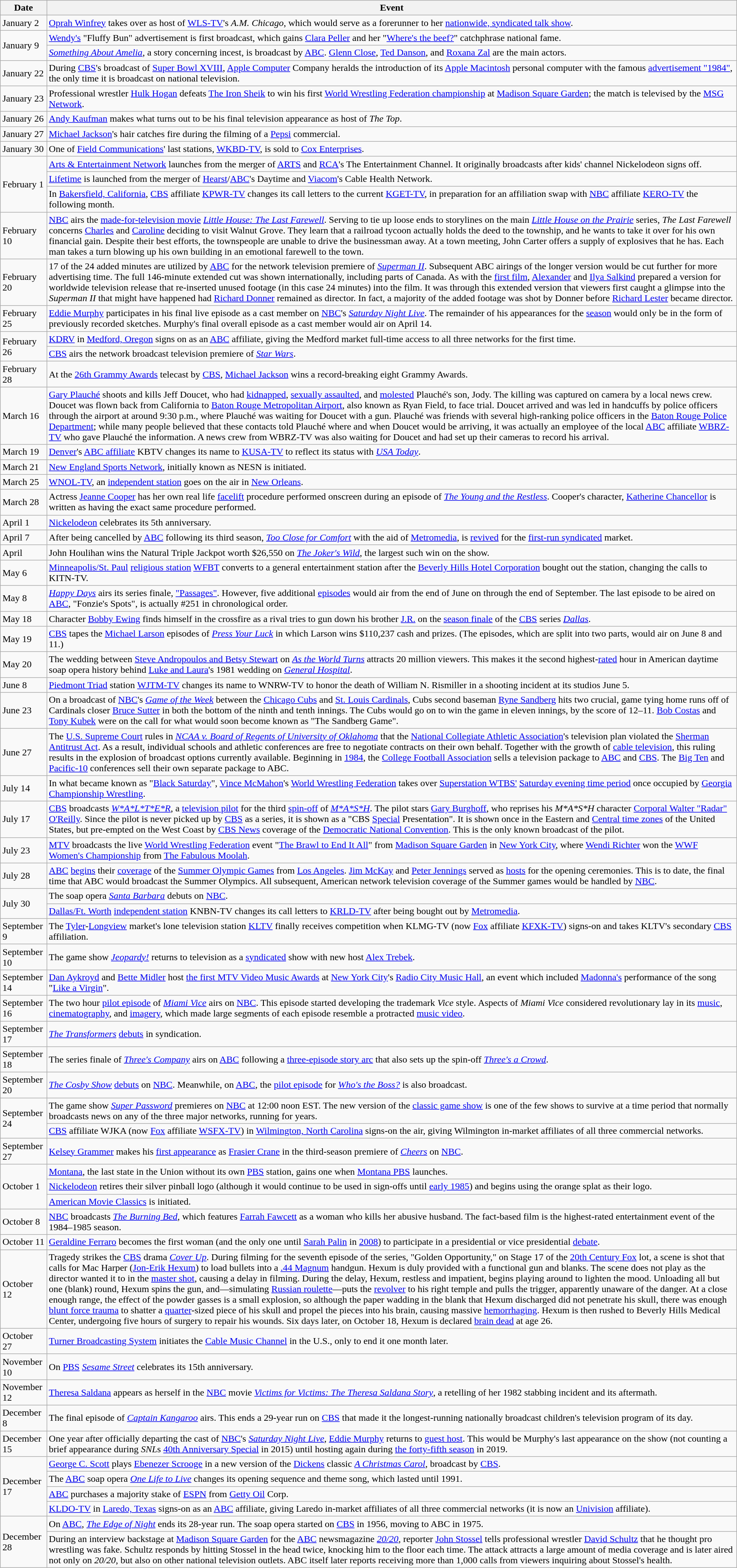<table class="wikitable">
<tr>
<th>Date</th>
<th>Event</th>
</tr>
<tr>
<td>January 2</td>
<td><a href='#'>Oprah Winfrey</a> takes over as host of <a href='#'>WLS-TV</a>'s <em>A.M. Chicago</em>, which would serve as a forerunner to her <a href='#'>nationwide, syndicated talk show</a>.</td>
</tr>
<tr>
<td rowspan="2">January 9</td>
<td><a href='#'>Wendy's</a> "Fluffy Bun" advertisement is first broadcast, which gains <a href='#'>Clara Peller</a> and her "<a href='#'>Where's the beef?</a>" catchphrase national fame.</td>
</tr>
<tr>
<td><em><a href='#'>Something About Amelia</a></em>, a story concerning incest, is broadcast by <a href='#'>ABC</a>.  <a href='#'>Glenn Close</a>, <a href='#'>Ted Danson</a>, and <a href='#'>Roxana Zal</a> are the main actors.</td>
</tr>
<tr>
<td>January 22</td>
<td>During <a href='#'>CBS</a>'s broadcast of <a href='#'>Super Bowl XVIII</a>, <a href='#'>Apple Computer</a> Company heralds the introduction of its <a href='#'>Apple Macintosh</a> personal computer with the famous <a href='#'>advertisement "1984"</a>, the only time it is broadcast on national television.</td>
</tr>
<tr>
<td>January 23</td>
<td>Professional wrestler <a href='#'>Hulk Hogan</a> defeats <a href='#'>The Iron Sheik</a> to win his first <a href='#'>World Wrestling Federation championship</a> at <a href='#'>Madison Square Garden</a>; the match is televised by the <a href='#'>MSG Network</a>.</td>
</tr>
<tr>
<td>January 26</td>
<td><a href='#'>Andy Kaufman</a> makes what turns out to be his final television appearance as host of <em>The Top</em>.</td>
</tr>
<tr>
<td>January 27</td>
<td><a href='#'>Michael Jackson</a>'s hair catches fire during the filming of a <a href='#'>Pepsi</a> commercial.</td>
</tr>
<tr>
<td>January 30</td>
<td>One of <a href='#'>Field Communications</a>' last stations, <a href='#'>WKBD-TV</a>, is sold to <a href='#'>Cox Enterprises</a>.</td>
</tr>
<tr>
<td rowspan="3">February 1</td>
<td><a href='#'>Arts & Entertainment Network</a> launches from the merger of <a href='#'>ARTS</a> and <a href='#'>RCA</a>'s The Entertainment Channel. It originally broadcasts after kids' channel Nickelodeon signs off.</td>
</tr>
<tr>
<td><a href='#'>Lifetime</a> is launched from the merger of <a href='#'>Hearst</a>/<a href='#'>ABC</a>'s Daytime and <a href='#'>Viacom</a>'s Cable Health Network.</td>
</tr>
<tr>
<td>In <a href='#'>Bakersfield, California</a>, <a href='#'>CBS</a> affiliate <a href='#'>KPWR-TV</a> changes its call letters to the current <a href='#'>KGET-TV</a>, in preparation for an affiliation swap with <a href='#'>NBC</a> affiliate <a href='#'>KERO-TV</a> the following month.</td>
</tr>
<tr>
<td>February 10</td>
<td><a href='#'>NBC</a> airs the <a href='#'>made-for-television movie</a> <a href='#'><em>Little House: The Last Farewell</em></a>. Serving to tie up loose ends to storylines on the main <em><a href='#'>Little House on the Prairie</a></em> series, <em>The Last Farewell</em> concerns <a href='#'>Charles</a> and <a href='#'>Caroline</a> deciding to visit Walnut Grove. They learn that a railroad tycoon actually holds the deed to the township, and he wants to take it over for his own financial gain. Despite their best efforts, the townspeople are unable to drive the businessman away. At a town meeting, John Carter offers a supply of explosives that he has. Each man takes a turn blowing up his own building in an emotional farewell to the town.</td>
</tr>
<tr>
<td>February 20</td>
<td>17 of the 24 added minutes are utilized by <a href='#'>ABC</a> for the network television premiere of <em><a href='#'>Superman II</a></em>. Subsequent ABC airings of the longer version would be cut further for more advertising time. The full 146-minute extended cut was shown internationally, including parts of Canada. As with the <a href='#'>first film</a>, <a href='#'>Alexander</a> and <a href='#'>Ilya Salkind</a> prepared a version for worldwide television release that re-inserted unused footage (in this case 24 minutes) into the film. It was through this extended version that viewers first caught a glimpse into the <em>Superman II</em> that might have happened had <a href='#'>Richard Donner</a> remained as director. In fact, a majority of the added footage was shot by Donner before <a href='#'>Richard Lester</a> became director.</td>
</tr>
<tr>
<td>February 25</td>
<td><a href='#'>Eddie Murphy</a> participates in his final live episode as a cast member on <a href='#'>NBC</a>'s <em><a href='#'>Saturday Night Live</a></em>. The remainder of his appearances for the <a href='#'>season</a> would only be in the form of previously recorded sketches. Murphy's final overall episode as a cast member would air on April 14.</td>
</tr>
<tr>
<td rowspan="2">February 26</td>
<td><a href='#'>KDRV</a> in <a href='#'>Medford, Oregon</a> signs on as an <a href='#'>ABC</a> affiliate, giving the Medford market full-time access to all three networks for the first time.</td>
</tr>
<tr>
<td><a href='#'>CBS</a> airs the network broadcast television premiere of <em><a href='#'>Star Wars</a></em>.</td>
</tr>
<tr>
<td>February 28</td>
<td>At the <a href='#'>26th Grammy Awards</a> telecast by <a href='#'>CBS</a>, <a href='#'>Michael Jackson</a> wins a record-breaking eight Grammy Awards.</td>
</tr>
<tr>
<td>March 16</td>
<td><a href='#'>Gary Plauché</a> shoots and kills Jeff Doucet, who had <a href='#'>kidnapped</a>, <a href='#'>sexually assaulted</a>, and <a href='#'>molested</a> Plauché's son, Jody. The killing was captured on camera by a local news crew. Doucet was flown back from California to <a href='#'>Baton Rouge Metropolitan Airport</a>, also known as Ryan Field, to face trial. Doucet arrived and was led in handcuffs by police officers through the airport at around 9:30 p.m., where Plauché was waiting for Doucet with a gun. Plauché was friends with several high-ranking police officers in the <a href='#'>Baton Rouge Police Department</a>; while many people believed that these contacts told Plauché where and when Doucet would be arriving, it was actually an employee of the local <a href='#'>ABC</a> affiliate <a href='#'>WBRZ-TV</a> who gave Plauché the information. A news crew from WBRZ-TV was also waiting for Doucet and had set up their cameras to record his arrival.</td>
</tr>
<tr>
<td>March 19</td>
<td><a href='#'>Denver</a>'s <a href='#'>ABC affiliate</a> KBTV changes its name to <a href='#'>KUSA-TV</a> to reflect its status with <em><a href='#'>USA Today</a></em>.</td>
</tr>
<tr>
<td>March 21</td>
<td><a href='#'>New England Sports Network</a>, initially known as NESN is initiated.</td>
</tr>
<tr>
<td>March 25</td>
<td><a href='#'>WNOL-TV</a>, an <a href='#'>independent station</a> goes on the air in <a href='#'>New Orleans</a>.</td>
</tr>
<tr>
<td>March 28</td>
<td>Actress <a href='#'>Jeanne Cooper</a> has her own real life <a href='#'>facelift</a> procedure performed onscreen during an episode of <em><a href='#'>The Young and the Restless</a></em>. Cooper's character, <a href='#'>Katherine Chancellor</a> is written as having the exact same procedure performed.</td>
</tr>
<tr>
<td>April 1</td>
<td><a href='#'>Nickelodeon</a> celebrates its 5th anniversary.</td>
</tr>
<tr>
<td>April 7</td>
<td>After being cancelled by <a href='#'>ABC</a> following its third season, <em><a href='#'>Too Close for Comfort</a></em> with the aid of <a href='#'>Metromedia</a>, is <a href='#'>revived</a> for the <a href='#'>first-run syndicated</a> market.</td>
</tr>
<tr>
<td>April</td>
<td>John Houlihan wins the Natural Triple Jackpot worth $26,550 on <em><a href='#'>The Joker's Wild</a></em>, the largest such win on the show.</td>
</tr>
<tr>
<td>May 6</td>
<td><a href='#'>Minneapolis/St. Paul</a> <a href='#'>religious station</a> <a href='#'>WFBT</a> converts to a general entertainment station after the <a href='#'>Beverly Hills Hotel Corporation</a> bought out the station, changing the calls to KITN-TV.</td>
</tr>
<tr>
<td>May 8</td>
<td><em><a href='#'>Happy Days</a></em> airs its series finale, <a href='#'>"Passages"</a>. However, five additional <a href='#'>episodes</a> would air from the end of June on through the end of September. The last episode to be aired on <a href='#'>ABC</a>, "Fonzie's Spots", is actually #251 in chronological order.</td>
</tr>
<tr>
<td>May 18</td>
<td>Character <a href='#'>Bobby Ewing</a> finds himself in the crossfire as a rival tries to gun down his brother <a href='#'>J.R.</a> on the <a href='#'>season finale</a> of the <a href='#'>CBS</a> series <em><a href='#'>Dallas</a></em>.</td>
</tr>
<tr>
<td>May 19</td>
<td><a href='#'>CBS</a> tapes the <a href='#'>Michael Larson</a> episodes of <em><a href='#'>Press Your Luck</a></em> in which Larson wins $110,237 cash and prizes. (The episodes, which are split into two parts, would air on June 8 and 11.)</td>
</tr>
<tr>
<td>May 20</td>
<td>The wedding between <a href='#'>Steve Andropoulos and Betsy Stewart</a> on <em><a href='#'>As the World Turns</a></em> attracts 20 million viewers. This makes it the second highest-<a href='#'>rated</a> hour in American daytime soap opera history behind <a href='#'>Luke and Laura</a>'s 1981 wedding on <em><a href='#'>General Hospital</a></em>.</td>
</tr>
<tr>
<td>June 8</td>
<td><a href='#'>Piedmont Triad</a> station <a href='#'>WJTM-TV</a> changes its name to WNRW-TV to honor the death of William N. Rismiller in a shooting incident at its studios June 5.</td>
</tr>
<tr>
<td>June 23</td>
<td>On a broadcast of <a href='#'>NBC</a>'s <em><a href='#'>Game of the Week</a></em> between the <a href='#'>Chicago Cubs</a> and <a href='#'>St. Louis Cardinals</a>, Cubs second baseman <a href='#'>Ryne Sandberg</a> hits two crucial, game tying home runs off of Cardinals closer <a href='#'>Bruce Sutter</a> in both the bottom of the ninth and tenth innings. The Cubs would go on to win the game in eleven innings, by the score of 12–11. <a href='#'>Bob Costas</a> and <a href='#'>Tony Kubek</a> were on the call for what would soon become known as "The Sandberg Game".</td>
</tr>
<tr>
<td>June 27</td>
<td>The <a href='#'>U.S. Supreme Court</a> rules in <em><a href='#'>NCAA v. Board of Regents of University of Oklahoma</a></em> that the <a href='#'>National Collegiate Athletic Association</a>'s television plan violated the <a href='#'>Sherman Antitrust Act</a>. As a result, individual schools and athletic conferences are free to negotiate contracts on their own behalf. Together with the growth of <a href='#'>cable television</a>, this ruling results in the explosion of broadcast options currently available. Beginning in <a href='#'>1984</a>, the <a href='#'>College Football Association</a> sells a television package to <a href='#'>ABC</a> and <a href='#'>CBS</a>. The <a href='#'>Big Ten</a> and <a href='#'>Pacific-10</a> conferences sell their own separate package to ABC.</td>
</tr>
<tr>
<td>July 14</td>
<td>In what became known as "<a href='#'>Black Saturday</a>", <a href='#'>Vince McMahon</a>'s <a href='#'>World Wrestling Federation</a> takes over <a href='#'>Superstation WTBS'</a> <a href='#'>Saturday evening time period</a> once occupied by <a href='#'>Georgia Championship Wrestling</a>.</td>
</tr>
<tr>
<td>July 17</td>
<td><a href='#'>CBS</a> broadcasts <em><a href='#'>W*A*L*T*E*R</a></em>, a <a href='#'>television pilot</a> for the third <a href='#'>spin-off</a> of <em><a href='#'>M*A*S*H</a></em>. The pilot stars <a href='#'>Gary Burghoff</a>, who reprises his <em>M*A*S*H</em> character <a href='#'>Corporal Walter "Radar" O'Reilly</a>. Since the pilot is never picked up by <a href='#'>CBS</a> as a series, it is shown as a "CBS <a href='#'>Special</a> Presentation". It is shown once in the Eastern and <a href='#'>Central time zones</a> of the United States, but pre-empted on the West Coast by <a href='#'>CBS News</a> coverage of the <a href='#'>Democratic National Convention</a>. This is the only known broadcast of the pilot.</td>
</tr>
<tr>
<td>July 23</td>
<td><a href='#'>MTV</a> broadcasts the live <a href='#'>World Wrestling Federation</a> event "<a href='#'>The Brawl to End It All</a>" from <a href='#'>Madison Square Garden</a> in <a href='#'>New York City</a>, where <a href='#'>Wendi Richter</a> won the <a href='#'>WWF Women's Championship</a> from <a href='#'>The Fabulous Moolah</a>.</td>
</tr>
<tr>
<td>July 28</td>
<td><a href='#'>ABC</a> <a href='#'>begins</a> their <a href='#'>coverage</a> of the <a href='#'>Summer Olympic Games</a> from <a href='#'>Los Angeles</a>. <a href='#'>Jim McKay</a> and <a href='#'>Peter Jennings</a> served as <a href='#'>hosts</a> for the opening ceremonies. This is to date, the final time that ABC would broadcast the Summer Olympics. All subsequent, American network television coverage of the Summer games would be handled by <a href='#'>NBC</a>.</td>
</tr>
<tr>
<td rowspan="2">July 30</td>
<td>The soap opera <em><a href='#'>Santa Barbara</a></em> debuts on <a href='#'>NBC</a>.</td>
</tr>
<tr>
<td><a href='#'>Dallas/Ft. Worth</a> <a href='#'>independent station</a> KNBN-TV changes its call letters to <a href='#'>KRLD-TV</a> after being bought out by <a href='#'>Metromedia</a>.</td>
</tr>
<tr>
<td>September 9</td>
<td>The <a href='#'>Tyler</a>-<a href='#'>Longview</a> market's lone television station <a href='#'>KLTV</a> finally receives competition when KLMG-TV (now <a href='#'>Fox</a> affiliate <a href='#'>KFXK-TV</a>) signs-on and takes KLTV's secondary <a href='#'>CBS</a> affiliation.</td>
</tr>
<tr>
<td>September 10</td>
<td>The game show <em><a href='#'>Jeopardy!</a></em> returns to television as a <a href='#'>syndicated</a> show with new host <a href='#'>Alex Trebek</a>.</td>
</tr>
<tr>
<td>September 14</td>
<td><a href='#'>Dan Aykroyd</a> and <a href='#'>Bette Midler</a> host <a href='#'>the first MTV Video Music Awards</a> at <a href='#'>New York City</a>'s <a href='#'>Radio City Music Hall</a>, an event which included <a href='#'>Madonna's</a> performance of the song "<a href='#'>Like a Virgin</a>".</td>
</tr>
<tr>
<td>September 16</td>
<td>The two hour <a href='#'>pilot episode</a> of <em><a href='#'>Miami Vice</a></em> airs on <a href='#'>NBC</a>. This episode started developing the trademark <em>Vice</em> style. Aspects of <em>Miami Vice</em> considered revolutionary lay in its <a href='#'>music</a>, <a href='#'>cinematography</a>, and <a href='#'>imagery</a>, which made large segments of each episode resemble a protracted <a href='#'>music video</a>.</td>
</tr>
<tr>
<td>September 17</td>
<td><a href='#'><em>The Transformers</em></a> <a href='#'>debuts</a> in syndication.</td>
</tr>
<tr>
<td>September 18</td>
<td>The series finale of <em><a href='#'>Three's Company</a></em> airs on <a href='#'>ABC</a> following a <a href='#'>three-episode story arc</a> that also sets up the spin-off <em><a href='#'>Three's a Crowd</a></em>.</td>
</tr>
<tr>
<td>September 20</td>
<td><em><a href='#'>The Cosby Show</a></em> <a href='#'>debuts</a> on <a href='#'>NBC</a>. Meanwhile, on <a href='#'>ABC</a>, the <a href='#'>pilot episode</a> for <em><a href='#'>Who's the Boss?</a></em> is also broadcast.</td>
</tr>
<tr>
<td rowspan="2">September 24</td>
<td>The game show <em><a href='#'>Super Password</a></em> premieres on <a href='#'>NBC</a> at 12:00 noon EST. The new version of the <a href='#'>classic game show</a> is one of the few shows to survive at a time period that normally broadcasts news on any of the three major networks, running for  years.</td>
</tr>
<tr>
<td><a href='#'>CBS</a> affiliate WJKA (now <a href='#'>Fox</a> affiliate <a href='#'>WSFX-TV</a>) in <a href='#'>Wilmington, North Carolina</a> signs-on the air, giving Wilmington in-market affiliates of all three commercial networks.</td>
</tr>
<tr>
<td>September 27</td>
<td><a href='#'>Kelsey Grammer</a> makes his <a href='#'>first appearance</a> as <a href='#'>Frasier Crane</a> in the third-season premiere of <em><a href='#'>Cheers</a></em> on <a href='#'>NBC</a>.</td>
</tr>
<tr>
<td rowspan="3">October 1</td>
<td><a href='#'>Montana</a>, the last state in the Union without its own <a href='#'>PBS</a> station, gains one when <a href='#'>Montana PBS</a> launches.</td>
</tr>
<tr>
<td><a href='#'>Nickelodeon</a> retires their silver pinball logo (although it would continue to be used in sign-offs until <a href='#'>early 1985</a>) and begins using the orange splat as their logo.</td>
</tr>
<tr>
<td><a href='#'>American Movie Classics</a> is initiated.</td>
</tr>
<tr>
<td>October 8</td>
<td><a href='#'>NBC</a> broadcasts <em><a href='#'>The Burning Bed</a></em>, which features <a href='#'>Farrah Fawcett</a> as a woman who kills her abusive husband. The fact-based film is the highest-rated entertainment event of the 1984–1985 season.</td>
</tr>
<tr>
<td>October 11</td>
<td><a href='#'>Geraldine Ferraro</a> becomes the first woman (and the only one until <a href='#'>Sarah Palin</a> in <a href='#'>2008</a>) to participate in a presidential or vice presidential <a href='#'>debate</a>.</td>
</tr>
<tr>
<td>October 12</td>
<td>Tragedy strikes the <a href='#'>CBS</a> drama <em><a href='#'>Cover Up</a></em>. During filming for the seventh episode of the series, "Golden Opportunity," on Stage 17 of the <a href='#'>20th Century Fox</a> lot, a scene is shot that calls for Mac Harper (<a href='#'>Jon-Erik Hexum</a>) to load bullets into a <a href='#'>.44 Magnum</a> handgun. Hexum is duly provided with a functional gun and blanks. The scene does not play as the director wanted it to in the <a href='#'>master shot</a>, causing a delay in filming. During the delay, Hexum, restless and impatient, begins playing around to lighten the mood. Unloading all but one (blank) round, Hexum spins the gun, and—simulating <a href='#'>Russian roulette</a>—puts the <a href='#'>revolver</a> to his right temple and pulls the trigger, apparently unaware of the danger. At a close enough range, the effect of the powder gasses is a small explosion, so although the paper wadding in the blank that Hexum discharged did not penetrate his skull, there was enough <a href='#'>blunt force trauma</a> to shatter a <a href='#'>quarter</a>-sized piece of his skull and propel the pieces into his brain, causing massive <a href='#'>hemorrhaging</a>. Hexum is then rushed to Beverly Hills Medical Center, undergoing five hours of surgery to repair his wounds. Six days later, on October 18, Hexum is declared <a href='#'>brain dead</a> at age 26.</td>
</tr>
<tr>
<td>October 27</td>
<td><a href='#'>Turner Broadcasting System</a> initiates the <a href='#'>Cable Music Channel</a> in the U.S., only to end it one month later.</td>
</tr>
<tr>
<td>November 10</td>
<td>On <a href='#'>PBS</a> <em><a href='#'>Sesame Street</a></em> celebrates its 15th anniversary.</td>
</tr>
<tr>
<td>November 12</td>
<td><a href='#'>Theresa Saldana</a> appears as herself in the <a href='#'>NBC</a> movie <em><a href='#'>Victims for Victims: The Theresa Saldana Story</a></em>, a retelling of her 1982 stabbing incident and its aftermath.</td>
</tr>
<tr>
<td>December 8</td>
<td>The final episode of <em><a href='#'>Captain Kangaroo</a></em> airs. This ends a 29-year run on <a href='#'>CBS</a> that made it the longest-running nationally broadcast children's television program of its day.</td>
</tr>
<tr>
<td>December 15</td>
<td>One year after officially departing the cast of <a href='#'>NBC</a>'s <em><a href='#'>Saturday Night Live</a></em>, <a href='#'>Eddie Murphy</a> returns to <a href='#'>guest host</a>. This would be Murphy's last appearance on the show (not counting a brief appearance during <em>SNL</em>s <a href='#'>40th Anniversary Special</a> in 2015) until hosting again during <a href='#'>the forty-fifth season</a> in 2019.</td>
</tr>
<tr>
<td rowspan="4">December 17</td>
<td><a href='#'>George C. Scott</a> plays <a href='#'>Ebenezer Scrooge</a> in a new version of the <a href='#'>Dickens</a> classic <em><a href='#'>A Christmas Carol</a></em>, broadcast by <a href='#'>CBS</a>.</td>
</tr>
<tr>
<td>The <a href='#'>ABC</a> soap opera <em><a href='#'>One Life to Live</a></em> changes its opening sequence and theme song, which lasted until 1991.</td>
</tr>
<tr>
<td><a href='#'>ABC</a> purchases a majority stake of <a href='#'>ESPN</a> from <a href='#'>Getty Oil</a> Corp.</td>
</tr>
<tr>
<td><a href='#'>KLDO-TV</a> in <a href='#'>Laredo, Texas</a> signs-on as an <a href='#'>ABC</a> affiliate, giving Laredo in-market affiliates of all three commercial networks (it is now an <a href='#'>Univision</a> affiliate).</td>
</tr>
<tr>
<td rowspan="2">December 28</td>
<td>On <a href='#'>ABC</a>, <em><a href='#'>The Edge of Night</a></em> ends its 28-year run. The soap opera started on <a href='#'>CBS</a> in 1956, moving to ABC in 1975.</td>
</tr>
<tr>
<td>During an interview backstage at <a href='#'>Madison Square Garden</a> for the <a href='#'>ABC</a> newsmagazine <em><a href='#'>20/20</a></em>, reporter <a href='#'>John Stossel</a> tells professional wrestler <a href='#'>David Schultz</a> that he thought pro wrestling was fake. Schultz responds by hitting Stossel in the head twice, knocking him to the floor each time. The attack attracts a large amount of media coverage and is later aired not only on <em>20/20</em>, but also on other national television outlets. ABC itself later reports receiving more than 1,000 calls from viewers inquiring about Stossel's health.</td>
</tr>
</table>
